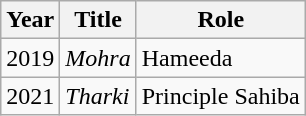<table class="wikitable sortable plainrowheaders">
<tr style="text-align:center;">
<th scope="col">Year</th>
<th scope="col">Title</th>
<th scope="col">Role</th>
</tr>
<tr>
<td>2019</td>
<td><em>Mohra</em></td>
<td>Hameeda</td>
</tr>
<tr>
<td>2021</td>
<td><em>Tharki</em></td>
<td>Principle Sahiba</td>
</tr>
</table>
